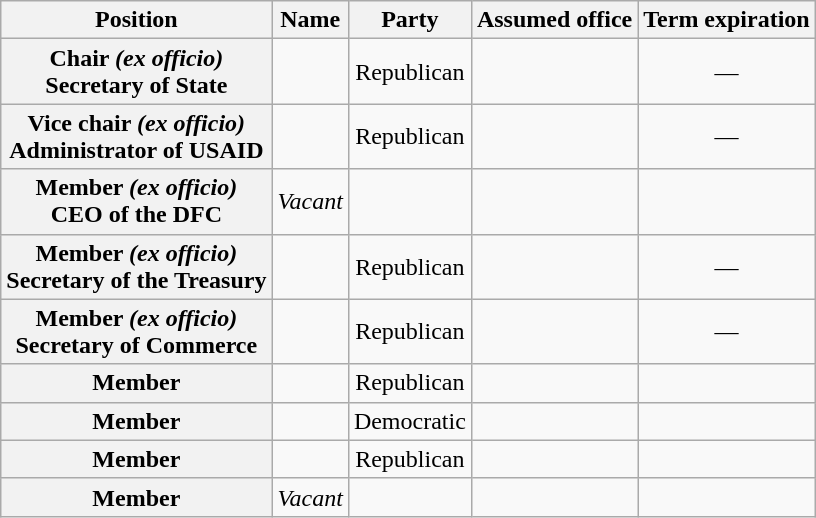<table class="wikitable sortable" style="text-align:center">
<tr>
<th>Position</th>
<th>Name</th>
<th>Party</th>
<th>Assumed office</th>
<th>Term expiration</th>
</tr>
<tr>
<th>Chair <em>(ex officio)</em><br>Secretary of State</th>
<td></td>
<td>Republican</td>
<td></td>
<td>—</td>
</tr>
<tr>
<th>Vice chair <em>(ex officio)</em><br>Administrator of USAID</th>
<td></td>
<td>Republican</td>
<td></td>
<td>—</td>
</tr>
<tr>
<th>Member <em>(ex officio)</em><br>CEO of the DFC</th>
<td><em>Vacant</em></td>
<td></td>
<td></td>
<td></td>
</tr>
<tr>
<th>Member <em>(ex officio)</em><br>Secretary of the Treasury</th>
<td></td>
<td>Republican</td>
<td></td>
<td>—</td>
</tr>
<tr>
<th>Member <em>(ex officio)</em><br>Secretary of Commerce</th>
<td></td>
<td>Republican</td>
<td></td>
<td>—</td>
</tr>
<tr>
<th>Member</th>
<td></td>
<td>Republican</td>
<td></td>
<td></td>
</tr>
<tr>
<th>Member</th>
<td></td>
<td>Democratic</td>
<td></td>
<td></td>
</tr>
<tr>
<th>Member</th>
<td></td>
<td>Republican</td>
<td></td>
<td></td>
</tr>
<tr>
<th>Member</th>
<td><em>Vacant</em></td>
<td></td>
<td></td>
<td></td>
</tr>
</table>
